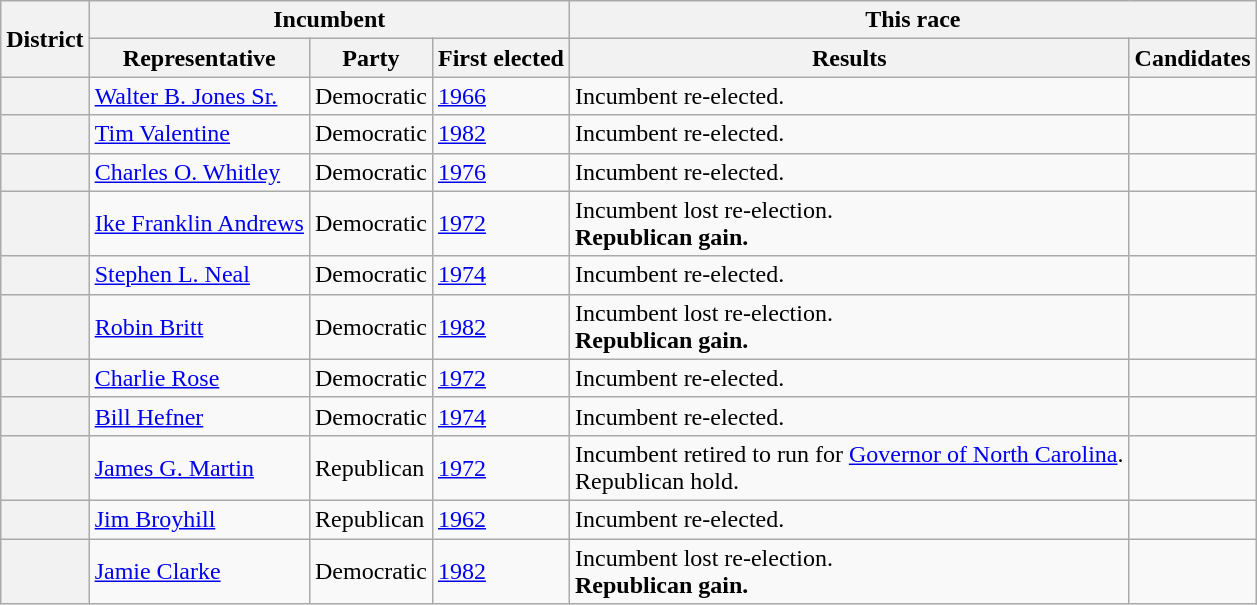<table class=wikitable>
<tr>
<th rowspan=2>District</th>
<th colspan=3>Incumbent</th>
<th colspan=2>This race</th>
</tr>
<tr>
<th>Representative</th>
<th>Party</th>
<th>First elected</th>
<th>Results</th>
<th>Candidates</th>
</tr>
<tr>
<th></th>
<td><a href='#'>Walter B. Jones Sr.</a></td>
<td>Democratic</td>
<td><a href='#'>1966</a></td>
<td>Incumbent re-elected.</td>
<td nowrap></td>
</tr>
<tr>
<th></th>
<td><a href='#'>Tim Valentine</a></td>
<td>Democratic</td>
<td><a href='#'>1982</a></td>
<td>Incumbent re-elected.</td>
<td nowrap></td>
</tr>
<tr>
<th></th>
<td><a href='#'>Charles O. Whitley</a></td>
<td>Democratic</td>
<td><a href='#'>1976</a></td>
<td>Incumbent re-elected.</td>
<td nowrap></td>
</tr>
<tr>
<th></th>
<td><a href='#'>Ike Franklin Andrews</a></td>
<td>Democratic</td>
<td><a href='#'>1972</a></td>
<td>Incumbent lost re-election.<br><strong>Republican gain.</strong></td>
<td nowrap></td>
</tr>
<tr>
<th></th>
<td><a href='#'>Stephen L. Neal</a></td>
<td>Democratic</td>
<td><a href='#'>1974</a></td>
<td>Incumbent re-elected.</td>
<td nowrap></td>
</tr>
<tr>
<th></th>
<td><a href='#'>Robin Britt</a></td>
<td>Democratic</td>
<td><a href='#'>1982</a></td>
<td>Incumbent lost re-election.<br><strong>Republican gain.</strong></td>
<td nowrap></td>
</tr>
<tr>
<th></th>
<td><a href='#'>Charlie Rose</a></td>
<td>Democratic</td>
<td><a href='#'>1972</a></td>
<td>Incumbent re-elected.</td>
<td nowrap></td>
</tr>
<tr>
<th></th>
<td><a href='#'>Bill Hefner</a></td>
<td>Democratic</td>
<td><a href='#'>1974</a></td>
<td>Incumbent re-elected.</td>
<td nowrap></td>
</tr>
<tr>
<th></th>
<td><a href='#'>James G. Martin</a></td>
<td>Republican</td>
<td><a href='#'>1972</a></td>
<td>Incumbent retired to run for <a href='#'>Governor of North Carolina</a>.<br>Republican hold.</td>
<td nowrap></td>
</tr>
<tr>
<th></th>
<td><a href='#'>Jim Broyhill</a></td>
<td>Republican</td>
<td><a href='#'>1962</a></td>
<td>Incumbent re-elected.</td>
<td nowrap></td>
</tr>
<tr>
<th></th>
<td><a href='#'>Jamie Clarke</a></td>
<td>Democratic</td>
<td><a href='#'>1982</a></td>
<td>Incumbent lost re-election.<br><strong>Republican gain.</strong></td>
<td nowrap></td>
</tr>
</table>
